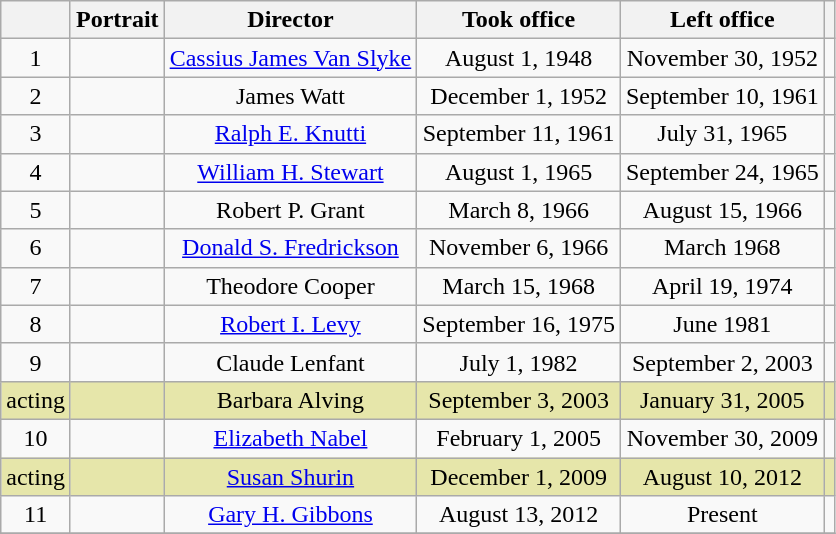<table class=wikitable style="text-align:center">
<tr>
<th></th>
<th>Portrait</th>
<th>Director</th>
<th>Took office</th>
<th>Left office</th>
<th></th>
</tr>
<tr>
<td>1</td>
<td></td>
<td><a href='#'>Cassius James Van Slyke</a></td>
<td>August 1, 1948</td>
<td>November 30, 1952</td>
<td></td>
</tr>
<tr>
<td>2</td>
<td></td>
<td>James Watt</td>
<td>December 1, 1952</td>
<td>September 10, 1961</td>
<td></td>
</tr>
<tr>
<td>3</td>
<td></td>
<td><a href='#'>Ralph E. Knutti</a></td>
<td>September 11, 1961</td>
<td>July 31, 1965</td>
<td></td>
</tr>
<tr>
<td>4</td>
<td></td>
<td><a href='#'>William H. Stewart</a></td>
<td>August 1, 1965</td>
<td>September 24, 1965</td>
<td></td>
</tr>
<tr>
<td>5</td>
<td></td>
<td>Robert P. Grant</td>
<td>March 8, 1966</td>
<td>August 15, 1966</td>
<td></td>
</tr>
<tr>
<td>6</td>
<td></td>
<td><a href='#'>Donald S. Fredrickson</a></td>
<td>November 6, 1966</td>
<td>March 1968</td>
<td></td>
</tr>
<tr>
<td>7</td>
<td></td>
<td>Theodore Cooper</td>
<td>March 15, 1968</td>
<td>April 19, 1974</td>
<td></td>
</tr>
<tr>
<td>8</td>
<td></td>
<td><a href='#'>Robert I. Levy</a></td>
<td>September 16, 1975</td>
<td>June 1981</td>
<td></td>
</tr>
<tr>
<td>9</td>
<td></td>
<td>Claude Lenfant</td>
<td>July 1, 1982</td>
<td>September 2, 2003</td>
<td></td>
</tr>
<tr bgcolor="#e6e6aa">
<td>acting</td>
<td></td>
<td>Barbara Alving</td>
<td>September 3, 2003</td>
<td>January 31, 2005</td>
<td></td>
</tr>
<tr>
<td>10</td>
<td></td>
<td><a href='#'>Elizabeth Nabel</a></td>
<td>February 1, 2005</td>
<td>November 30, 2009</td>
<td></td>
</tr>
<tr bgcolor="#e6e6aa">
<td>acting</td>
<td></td>
<td><a href='#'>Susan Shurin</a></td>
<td>December 1, 2009</td>
<td>August 10, 2012</td>
<td></td>
</tr>
<tr>
<td>11</td>
<td></td>
<td><a href='#'>Gary H. Gibbons</a></td>
<td>August 13, 2012</td>
<td>Present</td>
<td></td>
</tr>
<tr>
</tr>
</table>
